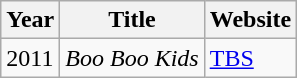<table class="wikitable">
<tr>
<th>Year</th>
<th>Title</th>
<th>Website</th>
</tr>
<tr>
<td>2011</td>
<td><em>Boo Boo Kids</em></td>
<td><a href='#'>TBS</a></td>
</tr>
</table>
